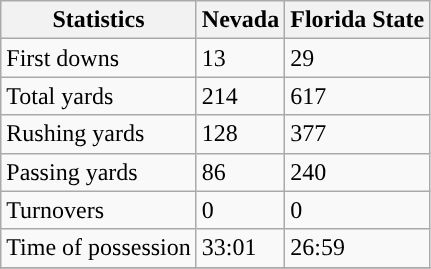<table class="wikitable">
<tr>
<th>Statistics</th>
<th>Nevada</th>
<th>Florida State</th>
</tr>
<tr>
<td>First downs</td>
<td>13</td>
<td>29</td>
</tr>
<tr>
<td>Total yards</td>
<td>214</td>
<td>617</td>
</tr>
<tr>
<td>Rushing yards</td>
<td>128</td>
<td>377</td>
</tr>
<tr>
<td>Passing yards</td>
<td>86</td>
<td>240</td>
</tr>
<tr>
<td>Turnovers</td>
<td>0</td>
<td>0</td>
</tr>
<tr>
<td>Time of possession</td>
<td>33:01</td>
<td>26:59</td>
</tr>
<tr>
</tr>
</table>
